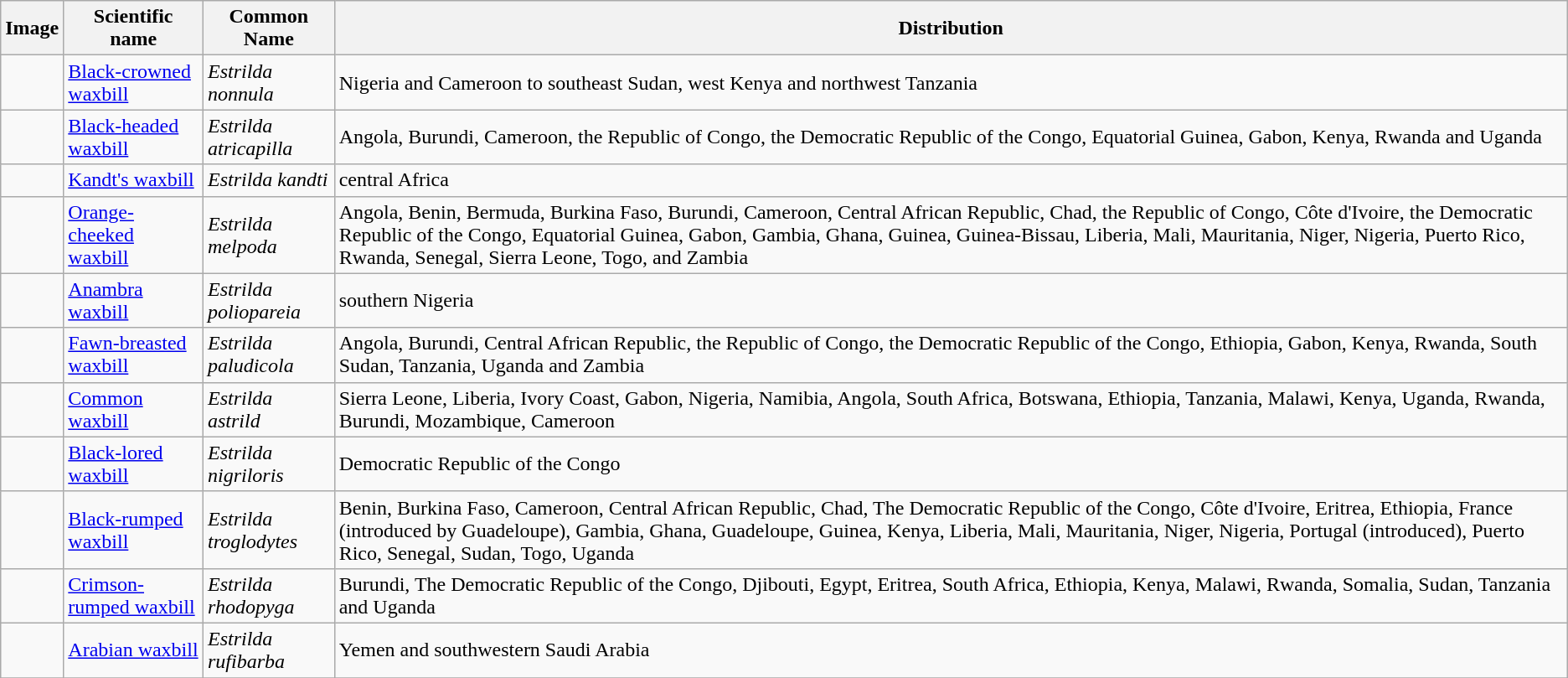<table class="wikitable">
<tr>
<th>Image</th>
<th>Scientific name</th>
<th>Common Name</th>
<th>Distribution</th>
</tr>
<tr>
<td></td>
<td><a href='#'>Black-crowned waxbill</a></td>
<td><em>Estrilda nonnula</em></td>
<td>Nigeria and Cameroon to southeast Sudan, west Kenya and northwest Tanzania</td>
</tr>
<tr>
<td></td>
<td><a href='#'>Black-headed waxbill</a></td>
<td><em>Estrilda atricapilla</em></td>
<td>Angola, Burundi, Cameroon, the Republic of Congo, the Democratic Republic of the Congo, Equatorial Guinea, Gabon, Kenya, Rwanda and Uganda</td>
</tr>
<tr>
<td></td>
<td><a href='#'>Kandt's waxbill</a></td>
<td><em>Estrilda kandti</em></td>
<td>central Africa</td>
</tr>
<tr>
<td></td>
<td><a href='#'>Orange-cheeked waxbill</a></td>
<td><em>Estrilda melpoda</em></td>
<td>Angola, Benin, Bermuda, Burkina Faso, Burundi, Cameroon, Central African Republic, Chad, the Republic of Congo, Côte d'Ivoire, the Democratic Republic of the Congo, Equatorial Guinea, Gabon, Gambia, Ghana, Guinea, Guinea-Bissau, Liberia, Mali, Mauritania, Niger, Nigeria, Puerto Rico, Rwanda, Senegal, Sierra Leone, Togo, and Zambia</td>
</tr>
<tr>
<td></td>
<td><a href='#'>Anambra waxbill</a></td>
<td><em>Estrilda poliopareia</em></td>
<td>southern Nigeria</td>
</tr>
<tr>
<td></td>
<td><a href='#'>Fawn-breasted waxbill</a></td>
<td><em>Estrilda paludicola</em></td>
<td>Angola, Burundi, Central African Republic, the Republic of Congo, the Democratic Republic of the Congo, Ethiopia, Gabon, Kenya, Rwanda, South Sudan, Tanzania, Uganda and Zambia</td>
</tr>
<tr>
<td></td>
<td><a href='#'>Common waxbill</a></td>
<td><em>Estrilda astrild</em></td>
<td>Sierra Leone, Liberia, Ivory Coast, Gabon, Nigeria, Namibia, Angola, South Africa, Botswana, Ethiopia, Tanzania, Malawi, Kenya, Uganda, Rwanda, Burundi, Mozambique, Cameroon</td>
</tr>
<tr>
<td></td>
<td><a href='#'>Black-lored waxbill</a></td>
<td><em>Estrilda nigriloris</em></td>
<td>Democratic Republic of the Congo</td>
</tr>
<tr>
<td></td>
<td><a href='#'>Black-rumped waxbill</a></td>
<td><em>Estrilda troglodytes</em></td>
<td>Benin, Burkina Faso, Cameroon, Central African Republic, Chad, The Democratic Republic of the Congo, Côte d'Ivoire, Eritrea, Ethiopia, France (introduced by Guadeloupe), Gambia, Ghana, Guadeloupe, Guinea, Kenya, Liberia, Mali, Mauritania, Niger, Nigeria, Portugal (introduced), Puerto Rico, Senegal, Sudan, Togo, Uganda</td>
</tr>
<tr>
<td></td>
<td><a href='#'>Crimson-rumped waxbill</a></td>
<td><em>Estrilda rhodopyga</em></td>
<td>Burundi, The Democratic Republic of the Congo, Djibouti, Egypt, Eritrea, South Africa, Ethiopia, Kenya, Malawi, Rwanda, Somalia, Sudan, Tanzania and Uganda</td>
</tr>
<tr>
<td></td>
<td><a href='#'>Arabian waxbill</a></td>
<td><em>Estrilda rufibarba</em></td>
<td>Yemen and southwestern Saudi Arabia</td>
</tr>
<tr>
</tr>
</table>
